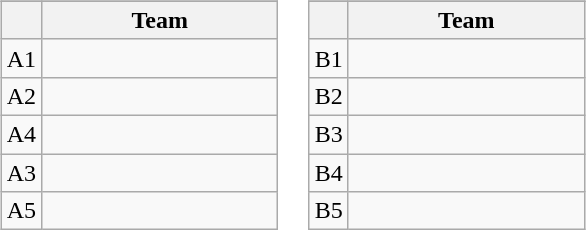<table>
<tr valign=top>
<td width=50%><br><table class="wikitable">
<tr>
</tr>
<tr>
<th></th>
<th width=150>Team</th>
</tr>
<tr>
<td align=center>A1</td>
<td></td>
</tr>
<tr>
<td align=center>A2</td>
<td></td>
</tr>
<tr>
<td align=center>A4</td>
<td></td>
</tr>
<tr>
<td align=center>A3</td>
<td></td>
</tr>
<tr>
<td align=center>A5</td>
<td></td>
</tr>
</table>
</td>
<td width=50%><br><table class="wikitable">
<tr>
</tr>
<tr>
<th></th>
<th width=150>Team</th>
</tr>
<tr>
<td align=center>B1</td>
<td></td>
</tr>
<tr>
<td align=center>B2</td>
<td></td>
</tr>
<tr>
<td align=center>B3</td>
<td></td>
</tr>
<tr>
<td align=center>B4</td>
<td></td>
</tr>
<tr>
<td align=center>B5</td>
<td></td>
</tr>
</table>
</td>
</tr>
</table>
